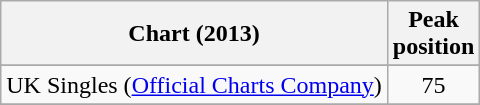<table class="wikitable sortable">
<tr>
<th>Chart (2013)</th>
<th>Peak<br>position</th>
</tr>
<tr>
</tr>
<tr>
<td>UK Singles (<a href='#'>Official Charts Company</a>)</td>
<td style="text-align:center;">75</td>
</tr>
<tr>
</tr>
</table>
